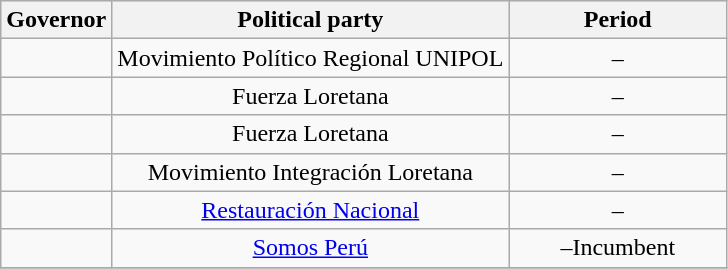<table class=wikitable>
<tr style="text-align:center; background:#e6e9ff;">
<th>Governor</th>
<th>Political party</th>
<th width=30%>Period<br></th>
</tr>
<tr>
<td align="center"></td>
<td align="center">Movimiento Político Regional UNIPOL</td>
<td align="center">–<br></td>
</tr>
<tr>
<td align="center"></td>
<td align="center">Fuerza Loretana</td>
<td align="center">–<br></td>
</tr>
<tr>
<td align="center"></td>
<td align="center">Fuerza Loretana</td>
<td align="center">–<br></td>
</tr>
<tr>
<td align="center"></td>
<td align="center">Movimiento Integración Loretana</td>
<td align="center">–<br></td>
</tr>
<tr>
<td align="center"></td>
<td align="center"><a href='#'>Restauración Nacional</a></td>
<td align="center">–<br></td>
</tr>
<tr>
<td align="center"></td>
<td align="center"><a href='#'>Somos Perú</a></td>
<td align="center">–Incumbent<br></td>
</tr>
<tr>
</tr>
</table>
